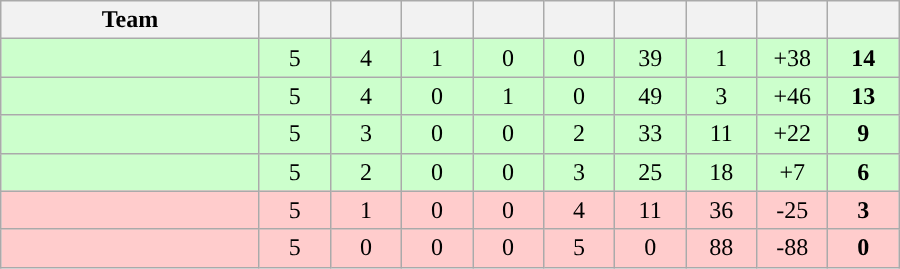<table class="wikitable" style="text-align:center;">
<tr>
<th width=165>Team</th>
<th width=40></th>
<th width=40></th>
<th width=40></th>
<th width=40></th>
<th width=40></th>
<th width=40></th>
<th width=40></th>
<th width=40></th>
<th width=40></th>
</tr>
<tr bgcolor=ccffcc style="background:">
<td style="text-align:left;"></td>
<td>5</td>
<td>4</td>
<td>1</td>
<td>0</td>
<td>0</td>
<td>39</td>
<td>1</td>
<td>+38</td>
<td><strong>14</strong></td>
</tr>
<tr bgcolor=ccffcc style="background:">
<td style="text-align:left;"></td>
<td>5</td>
<td>4</td>
<td>0</td>
<td>1</td>
<td>0</td>
<td>49</td>
<td>3</td>
<td>+46</td>
<td><strong>13</strong></td>
</tr>
<tr bgcolor=ccffcc style="background:">
<td style="text-align:left;"></td>
<td>5</td>
<td>3</td>
<td>0</td>
<td>0</td>
<td>2</td>
<td>33</td>
<td>11</td>
<td>+22</td>
<td><strong>9</strong></td>
</tr>
<tr bgcolor=ccffcc style="background:">
<td style="text-align:left;"></td>
<td>5</td>
<td>2</td>
<td>0</td>
<td>0</td>
<td>3</td>
<td>25</td>
<td>18</td>
<td>+7</td>
<td><strong>6</strong></td>
</tr>
<tr bgcolor=ffcccc style="background:">
<td style="text-align:left;"></td>
<td>5</td>
<td>1</td>
<td>0</td>
<td>0</td>
<td>4</td>
<td>11</td>
<td>36</td>
<td>-25</td>
<td><strong>3</strong></td>
</tr>
<tr bgcolor=ffcccc style="background:">
<td style="text-align:left;"></td>
<td>5</td>
<td>0</td>
<td>0</td>
<td>0</td>
<td>5</td>
<td>0</td>
<td>88</td>
<td>-88</td>
<td><strong>0</strong></td>
</tr>
</table>
